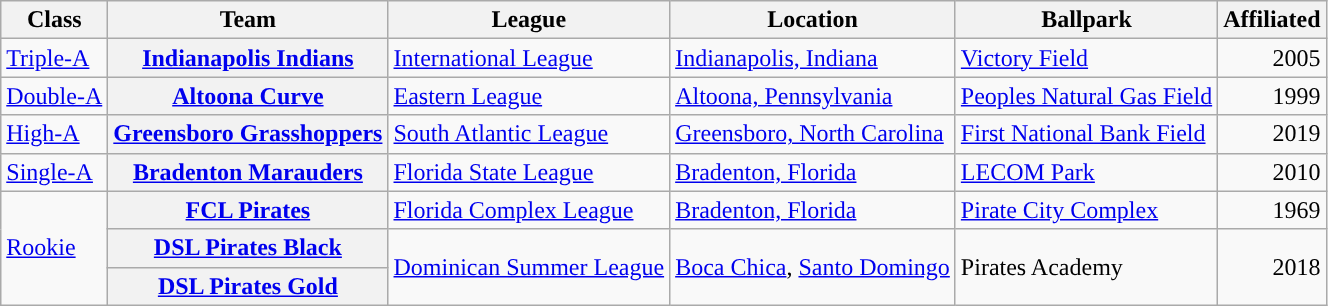<table class="wikitable plainrowheaders sortable">
<tr>
<th scope="col">Class</th>
<th scope="col">Team</th>
<th scope="col">League</th>
<th scope="col">Location</th>
<th scope="col">Ballpark</th>
<th scope="col">Affiliated</th>
</tr>
<tr>
<td><a href='#'>Triple-A</a></td>
<th scope="row"><a href='#'>Indianapolis Indians</a></th>
<td><a href='#'>International League</a></td>
<td><a href='#'>Indianapolis, Indiana</a></td>
<td><a href='#'>Victory Field</a></td>
<td align="right">2005</td>
</tr>
<tr>
<td><a href='#'>Double-A</a></td>
<th scope="row"><a href='#'>Altoona Curve</a></th>
<td><a href='#'>Eastern League</a></td>
<td><a href='#'>Altoona, Pennsylvania</a></td>
<td><a href='#'>Peoples Natural Gas Field</a></td>
<td align="right">1999</td>
</tr>
<tr>
<td><a href='#'>High-A</a></td>
<th scope="row"><a href='#'>Greensboro Grasshoppers</a></th>
<td><a href='#'>South Atlantic League</a></td>
<td><a href='#'>Greensboro, North Carolina</a></td>
<td><a href='#'>First National Bank Field</a></td>
<td align="right">2019</td>
</tr>
<tr>
<td><a href='#'>Single-A</a></td>
<th scope="row"><a href='#'>Bradenton Marauders</a></th>
<td><a href='#'>Florida State League</a></td>
<td><a href='#'>Bradenton, Florida</a></td>
<td><a href='#'>LECOM Park</a></td>
<td align="right">2010</td>
</tr>
<tr>
<td rowspan=3><a href='#'>Rookie</a></td>
<th scope="row"><a href='#'>FCL Pirates</a></th>
<td><a href='#'>Florida Complex League</a></td>
<td><a href='#'>Bradenton, Florida</a></td>
<td><a href='#'>Pirate City Complex</a></td>
<td align="right">1969</td>
</tr>
<tr>
<th scope="row"><a href='#'>DSL Pirates Black</a></th>
<td rowspan=2><a href='#'>Dominican Summer League</a></td>
<td rowspan=2><a href='#'>Boca Chica</a>, <a href='#'>Santo Domingo</a></td>
<td rowspan=2>Pirates Academy</td>
<td rowspan=2 align="right">2018</td>
</tr>
<tr>
<th scope="row"><a href='#'>DSL Pirates Gold</a></th>
</tr>
</table>
